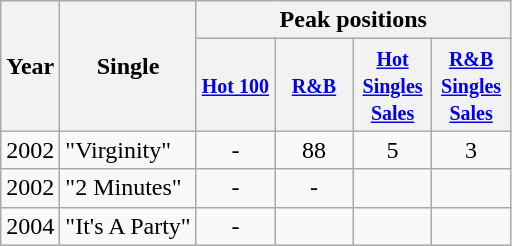<table class="wikitable">
<tr>
<th rowspan="2">Year</th>
<th rowspan="2">Single</th>
<th colspan="4">Peak positions</th>
</tr>
<tr>
<th style="width:45px;"><small><a href='#'>Hot 100</a></small></th>
<th style="width:45px;"><small><a href='#'>R&B</a></small></th>
<th style="width:45px;"><small><a href='#'>Hot Singles Sales</a></small></th>
<th style="width:45px;"><small><a href='#'>R&B Singles Sales</a></small></th>
</tr>
<tr>
<td>2002</td>
<td>"Virginity"</td>
<td style="text-align:center;">-</td>
<td style="text-align:center;">88</td>
<td style="text-align:center;">5</td>
<td style="text-align:center;">3</td>
</tr>
<tr>
<td>2002</td>
<td>"2 Minutes"</td>
<td style="text-align:center;">-</td>
<td style="text-align:center;">-</td>
<td style="text-align:center;"></td>
<td style="text-align:center;"></td>
</tr>
<tr>
<td>2004</td>
<td>"It's A Party"</td>
<td style="text-align:center;">-</td>
<td style="text-align:center;"></td>
<td style="text-align:center;"></td>
<td style="text-align:center;"></td>
</tr>
</table>
